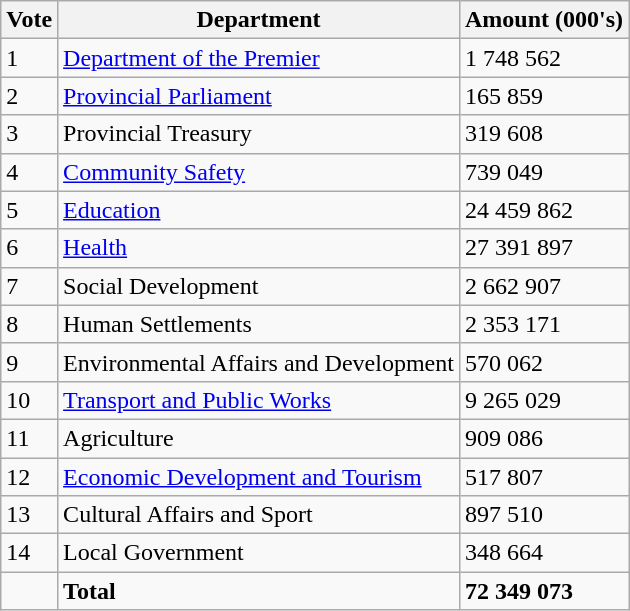<table class="wikitable">
<tr>
<th>Vote</th>
<th>Department</th>
<th>Amount (000's)</th>
</tr>
<tr>
<td>1</td>
<td><a href='#'>Department of the Premier</a></td>
<td>1 748 562</td>
</tr>
<tr>
<td>2</td>
<td><a href='#'>Provincial Parliament</a></td>
<td>165 859</td>
</tr>
<tr>
<td>3</td>
<td>Provincial Treasury</td>
<td>319 608</td>
</tr>
<tr>
<td>4</td>
<td><a href='#'>Community Safety</a></td>
<td>739 049</td>
</tr>
<tr>
<td>5</td>
<td><a href='#'>Education</a></td>
<td>24 459 862</td>
</tr>
<tr>
<td>6</td>
<td><a href='#'>Health</a></td>
<td>27 391 897</td>
</tr>
<tr>
<td>7</td>
<td>Social Development</td>
<td>2 662 907</td>
</tr>
<tr>
<td>8</td>
<td>Human Settlements</td>
<td>2 353 171</td>
</tr>
<tr>
<td>9</td>
<td>Environmental Affairs and Development</td>
<td>570 062</td>
</tr>
<tr>
<td>10</td>
<td><a href='#'>Transport and Public Works</a></td>
<td>9 265 029</td>
</tr>
<tr>
<td>11</td>
<td>Agriculture</td>
<td>909 086</td>
</tr>
<tr>
<td>12</td>
<td><a href='#'>Economic Development and Tourism</a></td>
<td>517 807</td>
</tr>
<tr>
<td>13</td>
<td>Cultural Affairs and Sport</td>
<td>897 510</td>
</tr>
<tr>
<td>14</td>
<td>Local Government</td>
<td>348 664</td>
</tr>
<tr>
<td></td>
<td><strong>Total</strong></td>
<td><strong>72 349 073</strong></td>
</tr>
</table>
